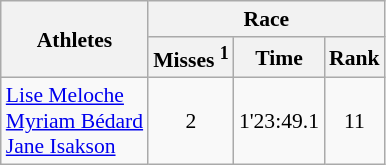<table class="wikitable" border="1" style="font-size:90%">
<tr>
<th rowspan=2>Athletes</th>
<th colspan=3>Race</th>
</tr>
<tr>
<th>Misses <sup>1</sup></th>
<th>Time</th>
<th>Rank</th>
</tr>
<tr>
<td><a href='#'>Lise Meloche</a><br><a href='#'>Myriam Bédard</a><br><a href='#'>Jane Isakson</a></td>
<td align=center>2</td>
<td align=center>1'23:49.1</td>
<td align=center>11</td>
</tr>
</table>
